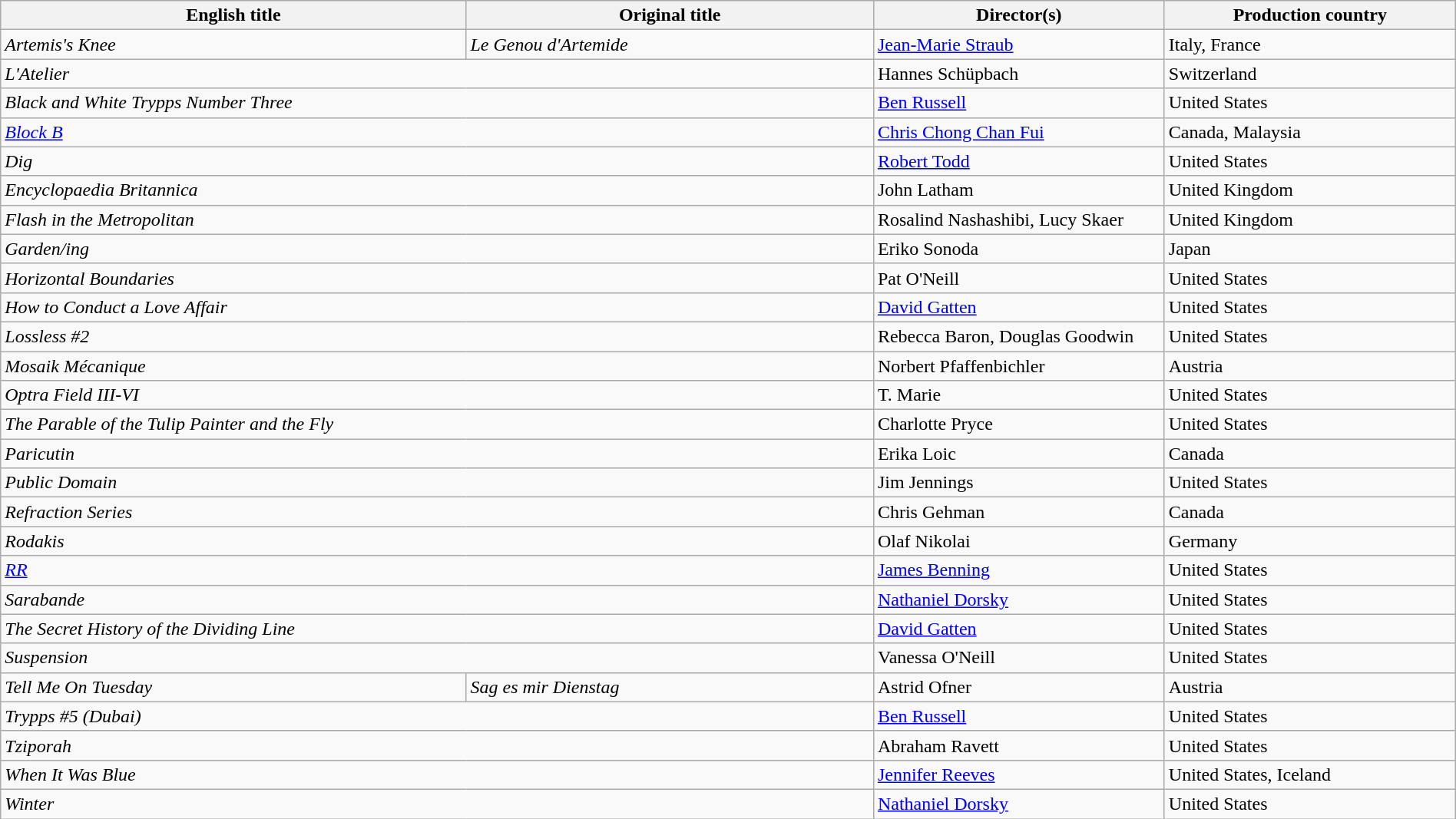<table class="sortable wikitable" width="100%" cellpadding="5">
<tr>
<th scope="col" width="32%">English title</th>
<th scope="col" width="28%">Original title</th>
<th scope="col" width="20%">Director(s)</th>
<th scope="col" width="20%">Production country</th>
</tr>
<tr>
<td><em>Artemis's Knee</em></td>
<td><em>Le Genou d'Artemide</em></td>
<td><a href='#'>Jean-Marie Straub</a></td>
<td>Italy, France</td>
</tr>
<tr>
<td colspan=2><em>L'Atelier</em></td>
<td>Hannes Schüpbach</td>
<td>Switzerland</td>
</tr>
<tr>
<td colspan=2><em>Black and White Trypps Number Three</em></td>
<td><a href='#'>Ben Russell</a></td>
<td>United States</td>
</tr>
<tr>
<td colspan=2><em><a href='#'>Block B</a></em></td>
<td><a href='#'>Chris Chong Chan Fui</a></td>
<td>Canada, Malaysia</td>
</tr>
<tr>
<td colspan=2><em>Dig</em></td>
<td><a href='#'>Robert Todd</a></td>
<td>United States</td>
</tr>
<tr>
<td colspan=2><em>Encyclopaedia Britannica</em></td>
<td>John Latham</td>
<td>United Kingdom</td>
</tr>
<tr>
<td colspan=2><em>Flash in the Metropolitan</em></td>
<td>Rosalind Nashashibi, Lucy Skaer</td>
<td>United Kingdom</td>
</tr>
<tr>
<td colspan=2><em>Garden/ing</em></td>
<td>Eriko Sonoda</td>
<td>Japan</td>
</tr>
<tr>
<td colspan=2><em>Horizontal Boundaries</em></td>
<td>Pat O'Neill</td>
<td>United States</td>
</tr>
<tr>
<td colspan=2><em>How to Conduct a Love Affair</em></td>
<td><a href='#'>David Gatten</a></td>
<td>United States</td>
</tr>
<tr>
<td colspan=2><em>Lossless #2</em></td>
<td>Rebecca Baron, Douglas Goodwin</td>
<td>United States</td>
</tr>
<tr>
<td colspan=2><em>Mosaik Mécanique</em></td>
<td>Norbert Pfaffenbichler</td>
<td>Austria</td>
</tr>
<tr>
<td colspan=2><em>Optra Field III-VI</em></td>
<td>T. Marie</td>
<td>United States</td>
</tr>
<tr>
<td colspan=2><em>The Parable of the Tulip Painter and the Fly</em></td>
<td>Charlotte Pryce</td>
<td>United States</td>
</tr>
<tr>
<td colspan=2><em>Paricutin</em></td>
<td>Erika Loic</td>
<td>Canada</td>
</tr>
<tr>
<td colspan=2><em>Public Domain</em></td>
<td>Jim Jennings</td>
<td>United States</td>
</tr>
<tr>
<td colspan=2><em>Refraction Series</em></td>
<td>Chris Gehman</td>
<td>Canada</td>
</tr>
<tr>
<td colspan=2><em>Rodakis</em></td>
<td>Olaf Nikolai</td>
<td>Germany</td>
</tr>
<tr>
<td colspan=2><em><a href='#'>RR</a></em></td>
<td><a href='#'>James Benning</a></td>
<td>United States</td>
</tr>
<tr>
<td colspan=2><em>Sarabande</em></td>
<td><a href='#'>Nathaniel Dorsky</a></td>
<td>United States</td>
</tr>
<tr>
<td colspan=2><em>The Secret History of the Dividing Line</em></td>
<td><a href='#'>David Gatten</a></td>
<td>United States</td>
</tr>
<tr>
<td colspan=2><em>Suspension</em></td>
<td>Vanessa O'Neill</td>
<td>United States</td>
</tr>
<tr>
<td><em>Tell Me On Tuesday</em></td>
<td><em>Sag es mir Dienstag</em></td>
<td>Astrid Ofner</td>
<td>Austria</td>
</tr>
<tr>
<td colspan=2><em>Trypps #5 (Dubai)</em></td>
<td><a href='#'>Ben Russell</a></td>
<td>United States</td>
</tr>
<tr>
<td colspan=2><em>Tziporah</em></td>
<td>Abraham Ravett</td>
<td>United States</td>
</tr>
<tr>
<td colspan=2><em>When It Was Blue</em></td>
<td><a href='#'>Jennifer Reeves</a></td>
<td>United States, Iceland</td>
</tr>
<tr>
<td colspan=2><em>Winter</em></td>
<td><a href='#'>Nathaniel Dorsky</a></td>
<td>United States</td>
</tr>
</table>
